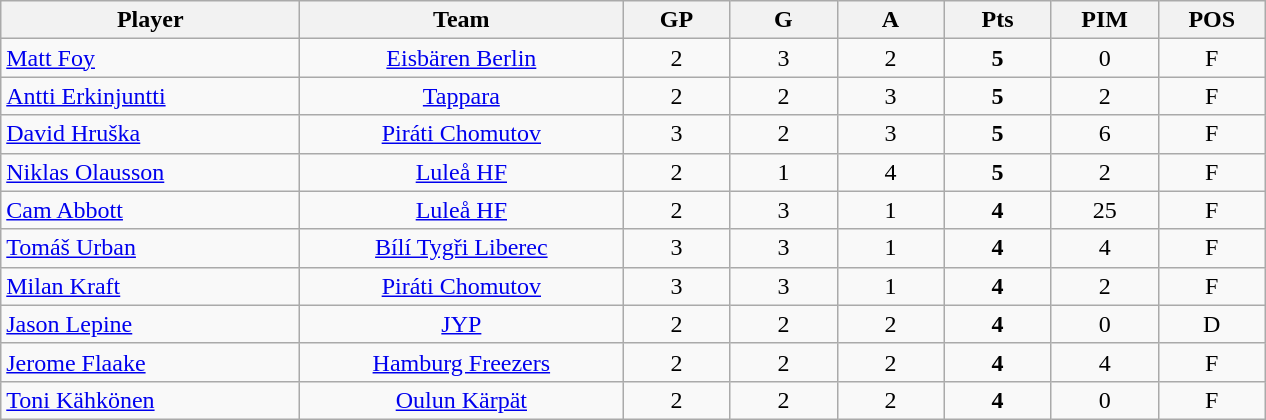<table class="wikitable sortable" style="text-align:center;">
<tr>
<th style="width: 12em;">Player</th>
<th style="width: 13em;">Team</th>
<th style="width: 4em;">GP</th>
<th style="width: 4em;">G</th>
<th style="width: 4em;">A</th>
<th style="width: 4em;">Pts</th>
<th style="width: 4em;">PIM</th>
<th style="width: 4em;">POS</th>
</tr>
<tr>
<td style="text-align:left;"> <a href='#'>Matt Foy</a></td>
<td><a href='#'>Eisbären Berlin</a></td>
<td>2</td>
<td>3</td>
<td>2</td>
<td><strong>5</strong></td>
<td>0</td>
<td>F</td>
</tr>
<tr>
<td style="text-align:left;"> <a href='#'>Antti Erkinjuntti</a></td>
<td><a href='#'>Tappara</a></td>
<td>2</td>
<td>2</td>
<td>3</td>
<td><strong>5</strong></td>
<td>2</td>
<td>F</td>
</tr>
<tr>
<td style="text-align:left;"> <a href='#'>David Hruška</a></td>
<td><a href='#'>Piráti Chomutov</a></td>
<td>3</td>
<td>2</td>
<td>3</td>
<td><strong>5</strong></td>
<td>6</td>
<td>F</td>
</tr>
<tr>
<td style="text-align:left;"> <a href='#'>Niklas Olausson</a></td>
<td><a href='#'>Luleå HF</a></td>
<td>2</td>
<td>1</td>
<td>4</td>
<td><strong>5</strong></td>
<td>2</td>
<td>F</td>
</tr>
<tr>
<td style="text-align:left;"> <a href='#'>Cam Abbott</a></td>
<td><a href='#'>Luleå HF</a></td>
<td>2</td>
<td>3</td>
<td>1</td>
<td><strong>4</strong></td>
<td>25</td>
<td>F</td>
</tr>
<tr>
<td style="text-align:left;"> <a href='#'>Tomáš Urban</a></td>
<td><a href='#'>Bílí Tygři Liberec</a></td>
<td>3</td>
<td>3</td>
<td>1</td>
<td><strong>4</strong></td>
<td>4</td>
<td>F</td>
</tr>
<tr>
<td style="text-align:left;"> <a href='#'>Milan Kraft</a></td>
<td><a href='#'>Piráti Chomutov</a></td>
<td>3</td>
<td>3</td>
<td>1</td>
<td><strong>4</strong></td>
<td>2</td>
<td>F</td>
</tr>
<tr>
<td style="text-align:left;"> <a href='#'>Jason Lepine</a></td>
<td><a href='#'>JYP</a></td>
<td>2</td>
<td>2</td>
<td>2</td>
<td><strong>4</strong></td>
<td>0</td>
<td>D</td>
</tr>
<tr>
<td style="text-align:left;"> <a href='#'>Jerome Flaake</a></td>
<td><a href='#'>Hamburg Freezers</a></td>
<td>2</td>
<td>2</td>
<td>2</td>
<td><strong>4</strong></td>
<td>4</td>
<td>F</td>
</tr>
<tr>
<td style="text-align:left;"> <a href='#'>Toni Kähkönen</a></td>
<td><a href='#'>Oulun Kärpät</a></td>
<td>2</td>
<td>2</td>
<td>2</td>
<td><strong>4</strong></td>
<td>0</td>
<td>F</td>
</tr>
</table>
